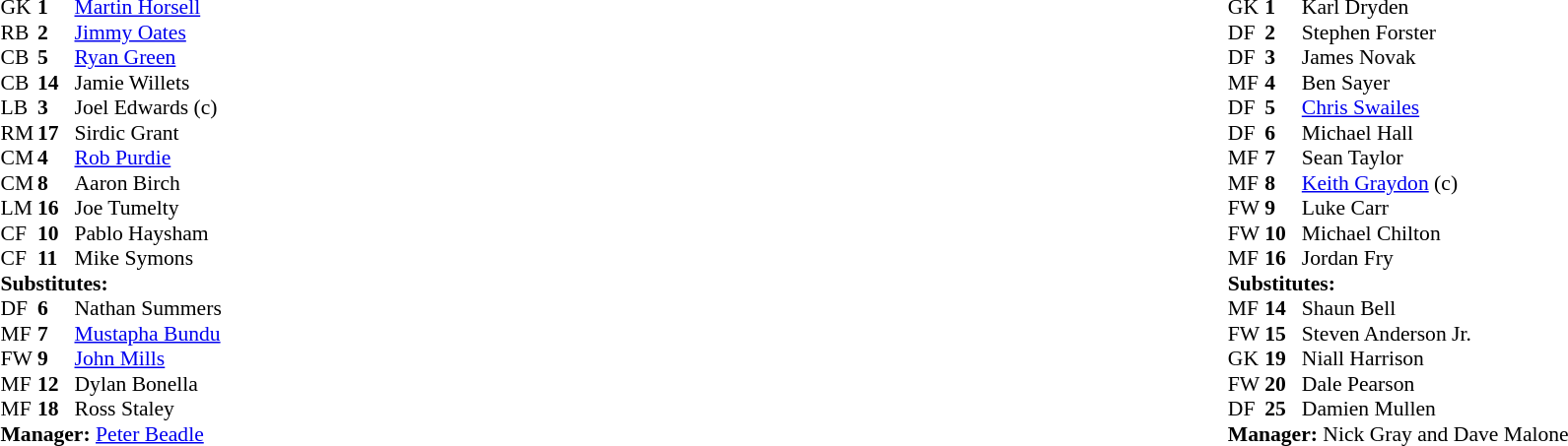<table width="100%">
<tr>
<td valign="top" width="50%"><br><table style="font-size: 90%" cellspacing="0" cellpadding="0">
<tr>
<th width=25></th>
<th width=25></th>
</tr>
<tr>
<td>GK</td>
<td><strong>1</strong></td>
<td> <a href='#'>Martin Horsell</a></td>
</tr>
<tr>
<td>RB</td>
<td><strong>2</strong></td>
<td> <a href='#'>Jimmy Oates</a></td>
</tr>
<tr>
<td>CB</td>
<td><strong>5</strong></td>
<td> <a href='#'>Ryan Green</a></td>
</tr>
<tr>
<td>CB</td>
<td><strong>14</strong></td>
<td> Jamie Willets</td>
<td></td>
<td></td>
</tr>
<tr>
<td>LB</td>
<td><strong>3</strong></td>
<td> Joel Edwards (c)</td>
</tr>
<tr>
<td>RM</td>
<td><strong>17</strong></td>
<td> Sirdic Grant</td>
</tr>
<tr>
<td>CM</td>
<td><strong>4</strong></td>
<td> <a href='#'>Rob Purdie</a></td>
</tr>
<tr>
<td>CM</td>
<td><strong>8</strong></td>
<td> Aaron Birch</td>
</tr>
<tr>
<td>LM</td>
<td><strong>16</strong></td>
<td> Joe Tumelty</td>
<td></td>
<td></td>
</tr>
<tr>
<td>CF</td>
<td><strong>10</strong></td>
<td> Pablo Haysham</td>
</tr>
<tr>
<td>CF</td>
<td><strong>11</strong></td>
<td> Mike Symons</td>
</tr>
<tr>
<td colspan=3><strong>Substitutes:</strong></td>
</tr>
<tr>
<td>DF</td>
<td><strong>6</strong></td>
<td> Nathan Summers</td>
</tr>
<tr>
<td>MF</td>
<td><strong>7</strong></td>
<td> <a href='#'>Mustapha Bundu</a></td>
<td></td>
<td></td>
</tr>
<tr>
<td>FW</td>
<td><strong>9</strong></td>
<td> <a href='#'>John Mills</a></td>
<td></td>
<td></td>
</tr>
<tr>
<td>MF</td>
<td><strong>12</strong></td>
<td> Dylan Bonella</td>
</tr>
<tr>
<td>MF</td>
<td><strong>18</strong></td>
<td> Ross Staley</td>
</tr>
<tr>
<td colspan=3><strong>Manager:</strong>  <a href='#'>Peter Beadle</a></td>
</tr>
<tr>
<td colspan=4></td>
</tr>
</table>
</td>
<td></td>
<td valign="top" width="100%"><br><table style="font-size: 90%" cellspacing="0" cellpadding="0" align=center>
<tr>
<th width=25></th>
<th width=25></th>
</tr>
<tr>
<td>GK</td>
<td><strong>1</strong></td>
<td> Karl Dryden</td>
</tr>
<tr>
<td>DF</td>
<td><strong>2</strong></td>
<td> Stephen Forster</td>
</tr>
<tr>
<td>DF</td>
<td><strong>3</strong></td>
<td> James Novak</td>
</tr>
<tr>
<td>MF</td>
<td><strong>4</strong></td>
<td> Ben Sayer</td>
</tr>
<tr>
<td>DF</td>
<td><strong>5</strong></td>
<td> <a href='#'>Chris Swailes</a></td>
</tr>
<tr>
<td>DF</td>
<td><strong>6</strong></td>
<td> Michael Hall</td>
</tr>
<tr>
<td>MF</td>
<td><strong>7</strong></td>
<td> Sean Taylor</td>
<td></td>
<td></td>
</tr>
<tr>
<td>MF</td>
<td><strong>8</strong></td>
<td> <a href='#'>Keith Graydon</a> (c)</td>
</tr>
<tr>
<td>FW</td>
<td><strong>9</strong></td>
<td> Luke Carr</td>
<td></td>
<td></td>
</tr>
<tr>
<td>FW</td>
<td><strong>10</strong></td>
<td> Michael Chilton</td>
<td></td>
<td></td>
</tr>
<tr>
<td>MF</td>
<td><strong>16</strong></td>
<td> Jordan Fry</td>
</tr>
<tr>
<td colspan=3><strong>Substitutes:</strong></td>
</tr>
<tr>
<td>MF</td>
<td><strong>14</strong></td>
<td> Shaun Bell</td>
<td></td>
<td></td>
</tr>
<tr>
<td>FW</td>
<td><strong>15</strong></td>
<td> Steven Anderson Jr.</td>
<td></td>
<td></td>
</tr>
<tr>
<td>GK</td>
<td><strong>19</strong></td>
<td> Niall Harrison</td>
</tr>
<tr>
<td>FW</td>
<td><strong>20</strong></td>
<td> Dale Pearson</td>
</tr>
<tr>
<td>DF</td>
<td><strong>25</strong></td>
<td> Damien Mullen</td>
<td></td>
<td></td>
</tr>
<tr>
<td colspan=3><strong>Manager:</strong>  Nick Gray and Dave Malone</td>
</tr>
<tr>
<td colspan=4></td>
</tr>
</table>
</td>
</tr>
</table>
